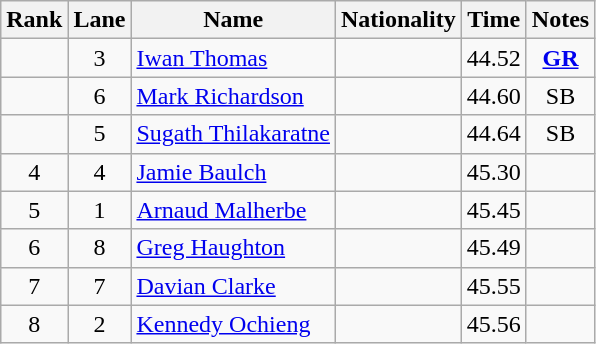<table class="wikitable sortable" style="text-align:center">
<tr>
<th>Rank</th>
<th>Lane</th>
<th>Name</th>
<th>Nationality</th>
<th>Time</th>
<th>Notes</th>
</tr>
<tr>
<td></td>
<td>3</td>
<td align=left><a href='#'>Iwan Thomas</a></td>
<td align=left></td>
<td>44.52</td>
<td><strong><a href='#'>GR</a></strong></td>
</tr>
<tr>
<td></td>
<td>6</td>
<td align=left><a href='#'>Mark Richardson</a></td>
<td align=left></td>
<td>44.60</td>
<td>SB</td>
</tr>
<tr>
<td></td>
<td>5</td>
<td align=left><a href='#'>Sugath Thilakaratne</a></td>
<td align=left></td>
<td>44.64</td>
<td>SB</td>
</tr>
<tr>
<td>4</td>
<td>4</td>
<td align=left><a href='#'>Jamie Baulch</a></td>
<td align=left></td>
<td>45.30</td>
<td></td>
</tr>
<tr>
<td>5</td>
<td>1</td>
<td align=left><a href='#'>Arnaud Malherbe</a></td>
<td align=left></td>
<td>45.45</td>
<td></td>
</tr>
<tr>
<td>6</td>
<td>8</td>
<td align=left><a href='#'>Greg Haughton</a></td>
<td align=left></td>
<td>45.49</td>
<td></td>
</tr>
<tr>
<td>7</td>
<td>7</td>
<td align=left><a href='#'>Davian Clarke</a></td>
<td align=left></td>
<td>45.55</td>
<td></td>
</tr>
<tr>
<td>8</td>
<td>2</td>
<td align=left><a href='#'>Kennedy Ochieng</a></td>
<td align=left></td>
<td>45.56</td>
<td></td>
</tr>
</table>
